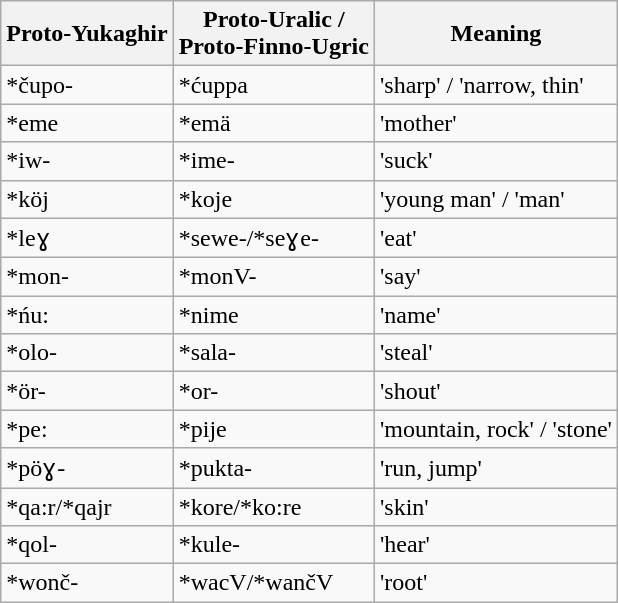<table class="wikitable">
<tr>
<th>Proto-Yukaghir</th>
<th>Proto-Uralic /<br>Proto-Finno-Ugric</th>
<th>Meaning</th>
</tr>
<tr>
<td>*čupo-</td>
<td>*ćuppa</td>
<td>'sharp' / 'narrow, thin'</td>
</tr>
<tr>
<td>*eme</td>
<td>*emä</td>
<td>'mother'</td>
</tr>
<tr>
<td>*iw-</td>
<td>*ime-</td>
<td>'suck'</td>
</tr>
<tr>
<td>*köj</td>
<td>*koje</td>
<td>'young man' / 'man'</td>
</tr>
<tr>
<td>*leɣ</td>
<td>*sewe-/*seɣe-</td>
<td>'eat'</td>
</tr>
<tr>
<td>*mon-</td>
<td>*monV-</td>
<td>'say'</td>
</tr>
<tr>
<td>*ńu:</td>
<td>*nime</td>
<td>'name'</td>
</tr>
<tr>
<td>*olo-</td>
<td>*sala-</td>
<td>'steal'</td>
</tr>
<tr>
<td>*ör-</td>
<td>*or-</td>
<td>'shout'</td>
</tr>
<tr>
<td>*pe:</td>
<td>*pije</td>
<td>'mountain, rock' / 'stone'</td>
</tr>
<tr>
<td>*pöɣ-</td>
<td>*pukta-</td>
<td>'run, jump'</td>
</tr>
<tr>
<td>*qa:r/*qajr</td>
<td>*kore/*ko:re</td>
<td>'skin'</td>
</tr>
<tr>
<td>*qol-</td>
<td>*kule-</td>
<td>'hear'</td>
</tr>
<tr>
<td>*wonč-</td>
<td>*wacV/*wančV</td>
<td>'root'</td>
</tr>
</table>
